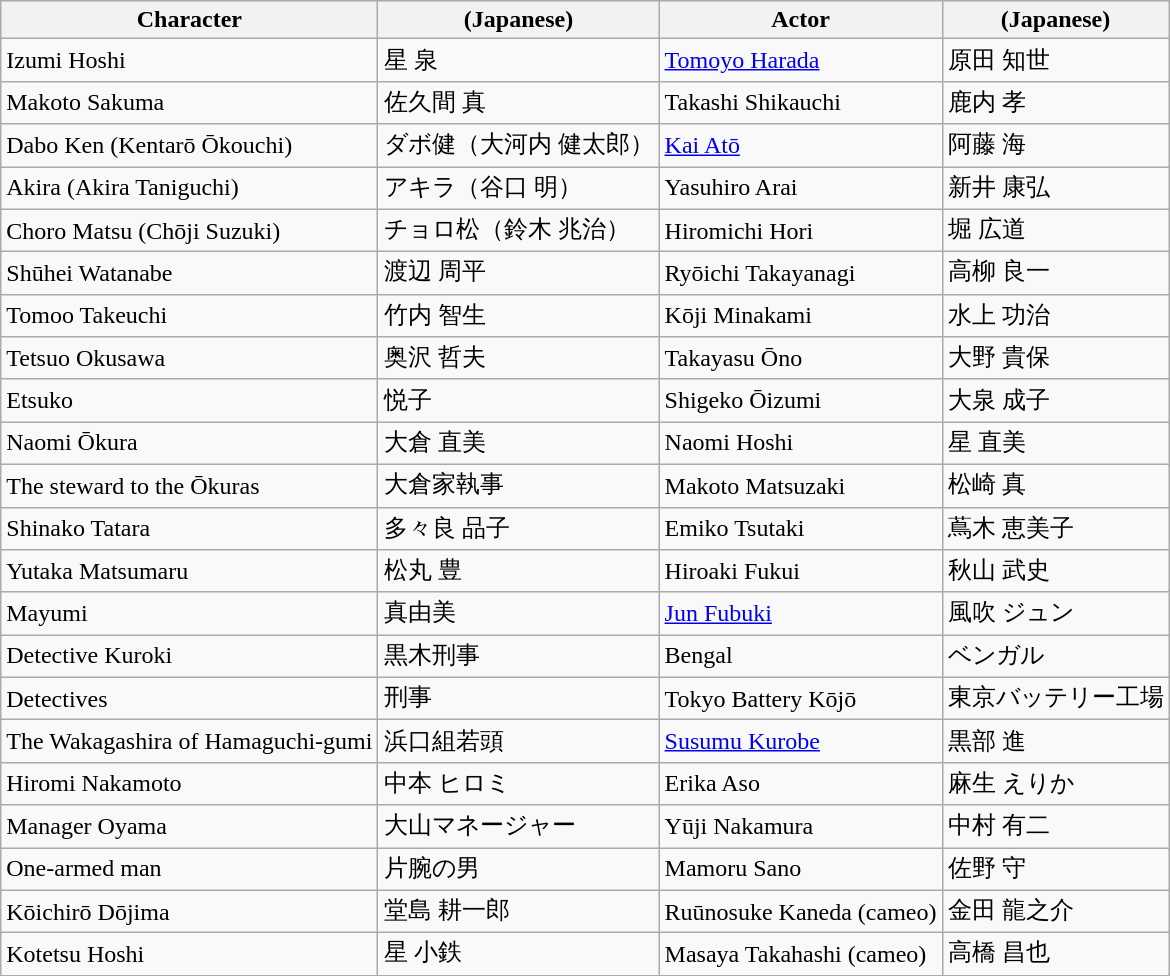<table class=wikitable>
<tr>
<th>Character</th>
<th>(Japanese)</th>
<th>Actor</th>
<th>(Japanese)</th>
</tr>
<tr>
<td>Izumi Hoshi</td>
<td>星 泉</td>
<td><a href='#'>Tomoyo Harada</a></td>
<td>原田 知世</td>
</tr>
<tr>
<td>Makoto Sakuma</td>
<td>佐久間 真</td>
<td>Takashi Shikauchi</td>
<td>鹿内 孝</td>
</tr>
<tr>
<td>Dabo Ken (Kentarō Ōkouchi)</td>
<td>ダボ健（大河内 健太郎）</td>
<td><a href='#'>Kai Atō</a></td>
<td>阿藤 海</td>
</tr>
<tr>
<td>Akira (Akira Taniguchi)</td>
<td>アキラ（谷口 明）</td>
<td>Yasuhiro Arai</td>
<td>新井 康弘</td>
</tr>
<tr>
<td>Choro Matsu (Chōji Suzuki)</td>
<td>チョロ松（鈴木 兆治）</td>
<td>Hiromichi Hori</td>
<td>堀 広道</td>
</tr>
<tr>
<td>Shūhei Watanabe</td>
<td>渡辺 周平</td>
<td>Ryōichi Takayanagi</td>
<td>高柳 良一</td>
</tr>
<tr>
<td>Tomoo Takeuchi</td>
<td>竹内 智生</td>
<td>Kōji Minakami</td>
<td>水上 功治</td>
</tr>
<tr>
<td>Tetsuo Okusawa</td>
<td>奥沢 哲夫</td>
<td>Takayasu Ōno</td>
<td>大野 貴保</td>
</tr>
<tr>
<td>Etsuko</td>
<td>悦子</td>
<td>Shigeko Ōizumi</td>
<td>大泉 成子</td>
</tr>
<tr>
<td>Naomi Ōkura</td>
<td>大倉 直美</td>
<td>Naomi Hoshi</td>
<td>星 直美</td>
</tr>
<tr>
<td>The steward to the Ōkuras</td>
<td>大倉家執事</td>
<td>Makoto Matsuzaki</td>
<td>松崎 真</td>
</tr>
<tr>
<td>Shinako Tatara</td>
<td>多々良 品子</td>
<td>Emiko Tsutaki</td>
<td>蔦木 恵美子</td>
</tr>
<tr>
<td>Yutaka Matsumaru</td>
<td>松丸 豊</td>
<td>Hiroaki Fukui</td>
<td>秋山 武史</td>
</tr>
<tr>
<td>Mayumi</td>
<td>真由美</td>
<td><a href='#'>Jun Fubuki</a></td>
<td>風吹 ジュン</td>
</tr>
<tr>
<td>Detective Kuroki</td>
<td>黒木刑事</td>
<td>Bengal</td>
<td>ベンガル</td>
</tr>
<tr>
<td>Detectives</td>
<td>刑事</td>
<td>Tokyo Battery Kōjō</td>
<td>東京バッテリー工場</td>
</tr>
<tr>
<td>The Wakagashira of Hamaguchi-gumi</td>
<td>浜口組若頭</td>
<td><a href='#'>Susumu Kurobe</a></td>
<td>黒部 進</td>
</tr>
<tr>
<td>Hiromi Nakamoto</td>
<td>中本 ヒロミ</td>
<td>Erika Aso</td>
<td>麻生 えりか</td>
</tr>
<tr>
<td>Manager Oyama</td>
<td>大山マネージャー</td>
<td>Yūji Nakamura</td>
<td>中村 有二</td>
</tr>
<tr>
<td>One-armed man</td>
<td>片腕の男</td>
<td>Mamoru Sano</td>
<td>佐野 守</td>
</tr>
<tr>
<td>Kōichirō Dōjima</td>
<td>堂島 耕一郎</td>
<td>Ruūnosuke Kaneda (cameo)</td>
<td>金田 龍之介</td>
</tr>
<tr>
<td>Kotetsu Hoshi</td>
<td>星 小鉄</td>
<td>Masaya Takahashi (cameo)</td>
<td>高橋 昌也</td>
</tr>
</table>
